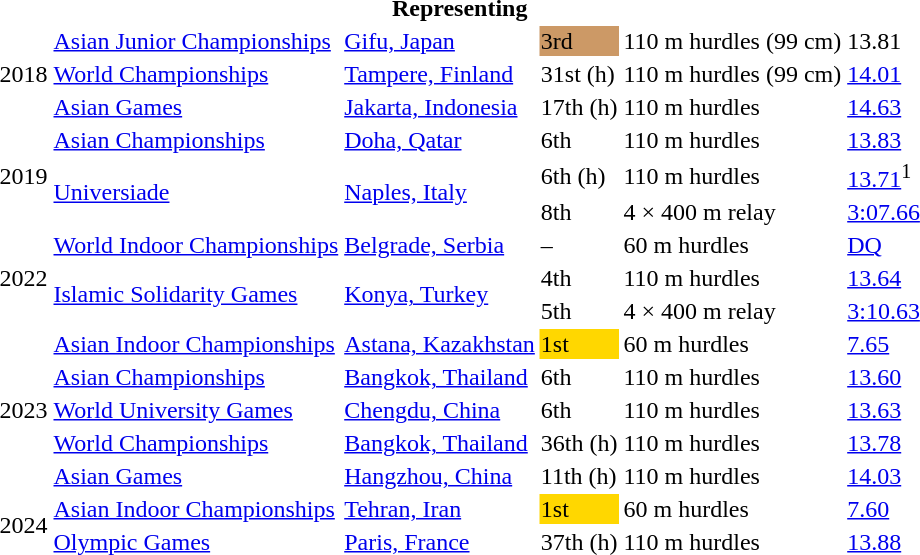<table>
<tr>
<th colspan="6">Representing </th>
</tr>
<tr>
<td rowspan=3>2018</td>
<td><a href='#'>Asian Junior Championships</a></td>
<td><a href='#'>Gifu, Japan</a></td>
<td bgcolor=cc9966>3rd</td>
<td>110 m hurdles (99 cm)</td>
<td>13.81</td>
</tr>
<tr>
<td><a href='#'>World Championships</a></td>
<td><a href='#'>Tampere, Finland</a></td>
<td>31st (h)</td>
<td>110 m hurdles (99 cm)</td>
<td><a href='#'>14.01</a></td>
</tr>
<tr>
<td><a href='#'>Asian Games</a></td>
<td><a href='#'>Jakarta, Indonesia</a></td>
<td>17th (h)</td>
<td>110 m hurdles</td>
<td><a href='#'>14.63</a></td>
</tr>
<tr>
<td rowspan=3>2019</td>
<td><a href='#'>Asian Championships</a></td>
<td><a href='#'>Doha, Qatar</a></td>
<td>6th</td>
<td>110 m hurdles</td>
<td><a href='#'>13.83</a></td>
</tr>
<tr>
<td rowspan=2><a href='#'>Universiade</a></td>
<td rowspan=2><a href='#'>Naples, Italy</a></td>
<td>6th (h)</td>
<td>110 m hurdles</td>
<td><a href='#'>13.71</a><sup>1</sup></td>
</tr>
<tr>
<td>8th</td>
<td>4 × 400 m relay</td>
<td><a href='#'>3:07.66</a></td>
</tr>
<tr>
<td rowspan=3>2022</td>
<td><a href='#'>World Indoor Championships</a></td>
<td><a href='#'>Belgrade, Serbia</a></td>
<td>–</td>
<td>60 m hurdles</td>
<td><a href='#'>DQ</a></td>
</tr>
<tr>
<td rowspan=2><a href='#'>Islamic Solidarity Games</a></td>
<td rowspan=2><a href='#'>Konya, Turkey</a></td>
<td>4th</td>
<td>110 m hurdles</td>
<td><a href='#'>13.64</a></td>
</tr>
<tr>
<td>5th</td>
<td>4 × 400 m relay</td>
<td><a href='#'>3:10.63</a></td>
</tr>
<tr>
<td rowspan=5>2023</td>
<td><a href='#'>Asian Indoor Championships</a></td>
<td><a href='#'>Astana, Kazakhstan</a></td>
<td bgcolor=gold>1st</td>
<td>60 m hurdles</td>
<td><a href='#'>7.65</a></td>
</tr>
<tr>
<td><a href='#'>Asian Championships</a></td>
<td><a href='#'>Bangkok, Thailand</a></td>
<td>6th</td>
<td>110 m hurdles</td>
<td><a href='#'>13.60</a></td>
</tr>
<tr>
<td><a href='#'>World University Games</a></td>
<td><a href='#'>Chengdu, China</a></td>
<td>6th</td>
<td>110 m hurdles</td>
<td><a href='#'>13.63</a></td>
</tr>
<tr>
<td><a href='#'>World Championships</a></td>
<td><a href='#'>Bangkok, Thailand</a></td>
<td>36th (h)</td>
<td>110 m hurdles</td>
<td><a href='#'>13.78</a></td>
</tr>
<tr>
<td><a href='#'>Asian Games</a></td>
<td><a href='#'>Hangzhou, China</a></td>
<td>11th (h)</td>
<td>110 m hurdles</td>
<td><a href='#'>14.03</a></td>
</tr>
<tr>
<td rowspan=2>2024</td>
<td><a href='#'>Asian Indoor Championships</a></td>
<td><a href='#'>Tehran, Iran</a></td>
<td bgcolor=gold>1st</td>
<td>60 m hurdles</td>
<td><a href='#'>7.60</a></td>
</tr>
<tr>
<td><a href='#'>Olympic Games</a></td>
<td><a href='#'>Paris, France</a></td>
<td>37th (h)</td>
<td>110 m hurdles</td>
<td><a href='#'>13.88</a></td>
</tr>
</table>
